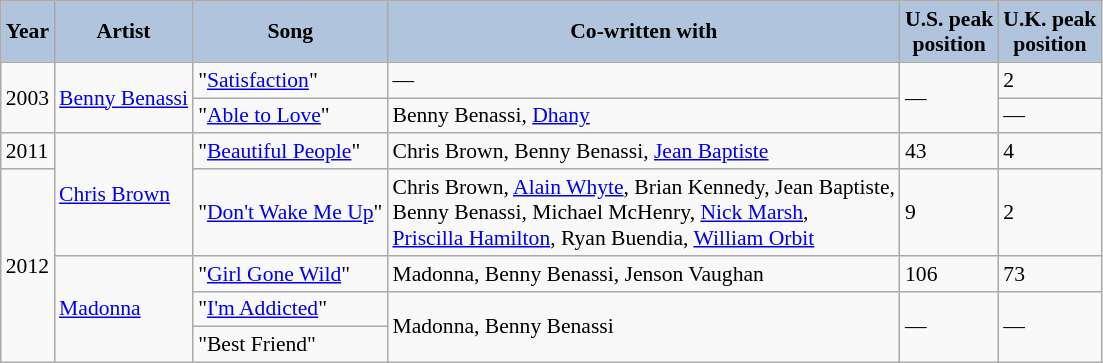<table class="wikitable" style="font-size:90%">
<tr style="text-align:center;">
<th style="background:#B0C4DE;">Year</th>
<th style="background:#B0C4DE;">Artist</th>
<th style="background:#B0C4DE;">Song</th>
<th style="background:#B0C4DE;">Co-written with</th>
<th style="background:#B0C4DE;">U.S. peak<br> position</th>
<th style="background:#B0C4DE;">U.K. peak<br> position</th>
</tr>
<tr>
<td rowspan="2">2003</td>
<td rowspan="2"><a href='#'>Benny Benassi</a></td>
<td>"<a href='#'>Satisfaction</a>"</td>
<td>—</td>
<td rowspan="2">—</td>
<td>2</td>
</tr>
<tr>
<td>"<a href='#'>Able to Love</a>"</td>
<td>Benny Benassi, <a href='#'>Dhany</a></td>
<td>—</td>
</tr>
<tr>
<td>2011</td>
<td rowspan="2"><a href='#'>Chris Brown</a></td>
<td>"<a href='#'>Beautiful People</a>"</td>
<td>Chris Brown, Benny Benassi, <a href='#'>Jean Baptiste</a></td>
<td>43</td>
<td>4</td>
</tr>
<tr>
<td rowspan="4">2012</td>
<td>"<a href='#'>Don't Wake Me Up</a>"</td>
<td>Chris Brown, <a href='#'>Alain Whyte</a>, Brian Kennedy, Jean Baptiste,<br> Benny Benassi, Michael McHenry, <a href='#'>Nick Marsh</a>,<br> <a href='#'>Priscilla Hamilton</a>, Ryan Buendia, <a href='#'>William Orbit</a></td>
<td>9</td>
<td>2</td>
</tr>
<tr>
<td rowspan="3"><a href='#'>Madonna</a></td>
<td>"<a href='#'>Girl Gone Wild</a>"</td>
<td>Madonna, Benny Benassi, Jenson Vaughan</td>
<td>106</td>
<td>73</td>
</tr>
<tr>
<td>"<a href='#'>I'm Addicted</a>"</td>
<td rowspan="2">Madonna, Benny Benassi</td>
<td rowspan="2">—</td>
<td rowspan="2">—</td>
</tr>
<tr>
<td>"Best Friend"</td>
</tr>
</table>
